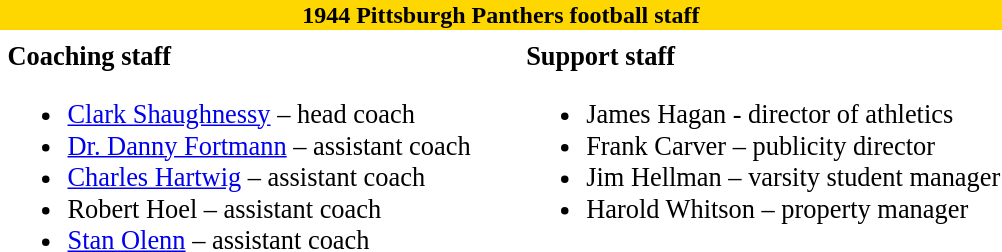<table class="toccolours" style="text-align: left;">
<tr>
<th colspan="10" style="background:gold; color:dark blue; text-align: center;"><strong>1944 Pittsburgh Panthers football staff</strong></th>
</tr>
<tr>
<td colspan="10" align="right"></td>
</tr>
<tr>
<td valign="top"></td>
<td style="font-size: 110%;" valign="top"><strong>Coaching staff</strong><br><ul><li><a href='#'>Clark Shaughnessy</a> – head coach</li><li><a href='#'>Dr. Danny Fortmann</a> – assistant coach</li><li><a href='#'>Charles Hartwig</a> – assistant coach</li><li>Robert Hoel – assistant coach</li><li><a href='#'>Stan Olenn</a> – assistant coach</li></ul></td>
<td width="25"> </td>
<td valign="top"></td>
<td style="font-size: 110%;" valign="top"><strong>Support staff</strong><br><ul><li>James Hagan - director of athletics</li><li>Frank Carver – publicity director</li><li>Jim Hellman – varsity student manager</li><li>Harold Whitson – property manager</li></ul></td>
</tr>
</table>
